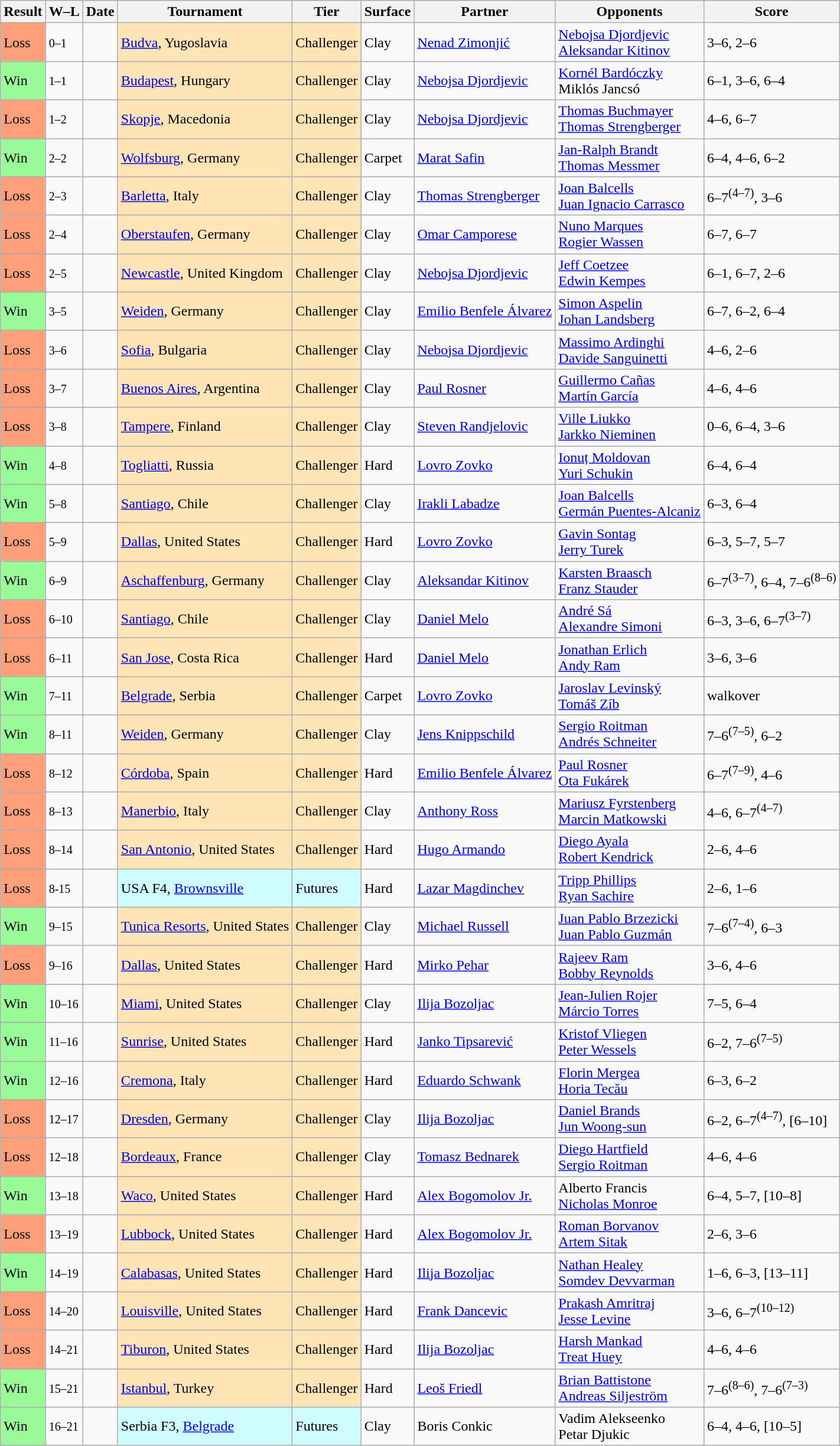<table class="sortable wikitable">
<tr>
<th>Result</th>
<th class="unsortable">W–L</th>
<th>Date</th>
<th>Tournament</th>
<th>Tier</th>
<th>Surface</th>
<th>Partner</th>
<th>Opponents</th>
<th class="unsortable">Score</th>
</tr>
<tr>
<td style="background:#ffa07a;">Loss</td>
<td><small>0–1</small></td>
<td></td>
<td style="background:moccasin;"><a href='#'>Budva</a>, Yugoslavia</td>
<td style="background:moccasin;">Challenger</td>
<td>Clay</td>
<td> <a href='#'>Nenad Zimonjić</a></td>
<td> <a href='#'>Nebojsa Djordjevic</a> <br>  <a href='#'>Aleksandar Kitinov</a></td>
<td>3–6, 2–6</td>
</tr>
<tr>
<td style="background:#98fb98;">Win</td>
<td><small>1–1</small></td>
<td></td>
<td style="background:moccasin;"><a href='#'>Budapest</a>, Hungary</td>
<td style="background:moccasin;">Challenger</td>
<td>Clay</td>
<td> <a href='#'>Nebojsa Djordjevic</a></td>
<td> <a href='#'>Kornél Bardóczky</a> <br>  Miklós Jancsó</td>
<td>6–1, 3–6, 6–4</td>
</tr>
<tr>
<td style="background:#ffa07a;">Loss</td>
<td><small>1–2</small></td>
<td></td>
<td style="background:moccasin;"><a href='#'>Skopje</a>, Macedonia</td>
<td style="background:moccasin;">Challenger</td>
<td>Clay</td>
<td> <a href='#'>Nebojsa Djordjevic</a></td>
<td> <a href='#'>Thomas Buchmayer</a> <br>  <a href='#'>Thomas Strengberger</a></td>
<td>4–6, 6–7</td>
</tr>
<tr>
<td style="background:#98fb98;">Win</td>
<td><small>2–2</small></td>
<td></td>
<td style="background:moccasin;"><a href='#'>Wolfsburg</a>, Germany</td>
<td style="background:moccasin;">Challenger</td>
<td>Carpet</td>
<td> <a href='#'>Marat Safin</a></td>
<td> <a href='#'>Jan-Ralph Brandt</a> <br>  <a href='#'>Thomas Messmer</a></td>
<td>6–4, 4–6, 6–2</td>
</tr>
<tr>
<td style="background:#ffa07a;">Loss</td>
<td><small>2–3</small></td>
<td></td>
<td style="background:moccasin;"><a href='#'>Barletta</a>, Italy</td>
<td style="background:moccasin;">Challenger</td>
<td>Clay</td>
<td> <a href='#'>Thomas Strengberger</a></td>
<td> <a href='#'>Joan Balcells</a> <br>  <a href='#'>Juan Ignacio Carrasco</a></td>
<td>6–7<sup>(4–7)</sup>, 3–6</td>
</tr>
<tr>
<td style="background:#ffa07a;">Loss</td>
<td><small>2–4</small></td>
<td></td>
<td style="background:moccasin;"><a href='#'>Oberstaufen</a>, Germany</td>
<td style="background:moccasin;">Challenger</td>
<td>Clay</td>
<td> <a href='#'>Omar Camporese</a></td>
<td> <a href='#'>Nuno Marques</a> <br>  <a href='#'>Rogier Wassen</a></td>
<td>6–7, 6–7</td>
</tr>
<tr>
<td style="background:#ffa07a;">Loss</td>
<td><small>2–5</small></td>
<td></td>
<td style="background:moccasin;"><a href='#'>Newcastle</a>, United Kingdom</td>
<td style="background:moccasin;">Challenger</td>
<td>Clay</td>
<td> <a href='#'>Nebojsa Djordjevic</a></td>
<td> <a href='#'>Jeff Coetzee</a> <br>  <a href='#'>Edwin Kempes</a></td>
<td>6–1, 6–7, 2–6</td>
</tr>
<tr>
<td style="background:#98fb98;">Win</td>
<td><small>3–5</small></td>
<td></td>
<td style="background:moccasin;"><a href='#'>Weiden</a>, Germany</td>
<td style="background:moccasin;">Challenger</td>
<td>Clay</td>
<td> <a href='#'>Emilio Benfele Álvarez</a></td>
<td> <a href='#'>Simon Aspelin</a> <br>  <a href='#'>Johan Landsberg</a></td>
<td>6–7, 6–2, 6–4</td>
</tr>
<tr>
<td style="background:#ffa07a;">Loss</td>
<td><small>3–6</small></td>
<td></td>
<td style="background:moccasin;"><a href='#'>Sofia</a>, Bulgaria</td>
<td style="background:moccasin;">Challenger</td>
<td>Clay</td>
<td> <a href='#'>Nebojsa Djordjevic</a></td>
<td> <a href='#'>Massimo Ardinghi</a> <br>  <a href='#'>Davide Sanguinetti</a></td>
<td>4–6, 2–6</td>
</tr>
<tr>
<td style="background:#ffa07a;">Loss</td>
<td><small>3–7</small></td>
<td></td>
<td style="background:moccasin;"><a href='#'>Buenos Aires</a>, Argentina</td>
<td style="background:moccasin;">Challenger</td>
<td>Clay</td>
<td> <a href='#'>Paul Rosner</a></td>
<td> <a href='#'>Guillermo Cañas</a> <br>  <a href='#'>Martín García</a></td>
<td>4–6, 4–6</td>
</tr>
<tr>
<td style="background:#ffa07a;">Loss</td>
<td><small>3–8</small></td>
<td></td>
<td style="background:moccasin;"><a href='#'>Tampere</a>, Finland</td>
<td style="background:moccasin;">Challenger</td>
<td>Clay</td>
<td> <a href='#'>Steven Randjelovic</a></td>
<td> <a href='#'>Ville Liukko</a> <br>  <a href='#'>Jarkko Nieminen</a></td>
<td>0–6, 6–4, 3–6</td>
</tr>
<tr>
<td style="background:#98fb98;">Win</td>
<td><small>4–8</small></td>
<td></td>
<td style="background:moccasin;"><a href='#'>Togliatti</a>, Russia</td>
<td style="background:moccasin;">Challenger</td>
<td>Hard</td>
<td> <a href='#'>Lovro Zovko</a></td>
<td> <a href='#'>Ionuț Moldovan</a> <br>  <a href='#'>Yuri Schukin</a></td>
<td>6–4, 6–4</td>
</tr>
<tr>
<td style="background:#98fb98;">Win</td>
<td><small>5–8</small></td>
<td></td>
<td style="background:moccasin;"><a href='#'>Santiago</a>, Chile</td>
<td style="background:moccasin;">Challenger</td>
<td>Clay</td>
<td> <a href='#'>Irakli Labadze</a></td>
<td> <a href='#'>Joan Balcells</a> <br>  <a href='#'>Germán Puentes-Alcaniz</a></td>
<td>6–3, 6–4</td>
</tr>
<tr>
<td style="background:#ffa07a;">Loss</td>
<td><small>5–9</small></td>
<td></td>
<td style="background:moccasin;"><a href='#'>Dallas</a>, United States</td>
<td style="background:moccasin;">Challenger</td>
<td>Hard</td>
<td> <a href='#'>Lovro Zovko</a></td>
<td> <a href='#'>Gavin Sontag</a> <br>  <a href='#'>Jerry Turek</a></td>
<td>6–3, 5–7, 5–7</td>
</tr>
<tr>
<td style="background:#98fb98;">Win</td>
<td><small>6–9</small></td>
<td></td>
<td style="background:moccasin;"><a href='#'>Aschaffenburg</a>, Germany</td>
<td style="background:moccasin;">Challenger</td>
<td>Clay</td>
<td> <a href='#'>Aleksandar Kitinov</a></td>
<td> <a href='#'>Karsten Braasch</a> <br>  <a href='#'>Franz Stauder</a></td>
<td>6–7<sup>(3–7)</sup>, 6–4, 7–6<sup>(8–6)</sup></td>
</tr>
<tr>
<td style="background:#ffa07a;">Loss</td>
<td><small>6–10</small></td>
<td></td>
<td style="background:moccasin;"><a href='#'>Santiago</a>, Chile</td>
<td style="background:moccasin;">Challenger</td>
<td>Clay</td>
<td> <a href='#'>Daniel Melo</a></td>
<td> <a href='#'>André Sá</a> <br>  <a href='#'>Alexandre Simoni</a></td>
<td>6–3, 3–6, 6–7<sup>(3–7)</sup></td>
</tr>
<tr>
<td style="background:#ffa07a;">Loss</td>
<td><small>6–11</small></td>
<td></td>
<td style="background:moccasin;"><a href='#'>San Jose</a>, Costa Rica</td>
<td style="background:moccasin;">Challenger</td>
<td>Hard</td>
<td> <a href='#'>Daniel Melo</a></td>
<td> <a href='#'>Jonathan Erlich</a> <br>  <a href='#'>Andy Ram</a></td>
<td>3–6, 3–6</td>
</tr>
<tr>
<td style="background:#98fb98;">Win</td>
<td><small>7–11</small></td>
<td></td>
<td style="background:moccasin;"><a href='#'>Belgrade</a>, Serbia</td>
<td style="background:moccasin;">Challenger</td>
<td>Carpet</td>
<td> <a href='#'>Lovro Zovko</a></td>
<td> <a href='#'>Jaroslav Levinský</a> <br>  <a href='#'>Tomáš Zíb</a></td>
<td>walkover</td>
</tr>
<tr>
<td style="background:#98fb98;">Win</td>
<td><small>8–11</small></td>
<td></td>
<td style="background:moccasin;"><a href='#'>Weiden</a>, Germany</td>
<td style="background:moccasin;">Challenger</td>
<td>Clay</td>
<td> <a href='#'>Jens Knippschild</a></td>
<td> <a href='#'>Sergio Roitman</a> <br>  <a href='#'>Andrés Schneiter</a></td>
<td>7–6<sup>(7–5)</sup>, 6–2</td>
</tr>
<tr>
<td style="background:#ffa07a;">Loss</td>
<td><small>8–12</small></td>
<td></td>
<td style="background:moccasin;"><a href='#'>Córdoba</a>, Spain</td>
<td style="background:moccasin;">Challenger</td>
<td>Hard</td>
<td> <a href='#'>Emilio Benfele Álvarez</a></td>
<td> <a href='#'>Paul Rosner</a> <br>  <a href='#'>Ota Fukárek</a></td>
<td>6–7<sup>(7–9)</sup>, 4–6</td>
</tr>
<tr>
<td style="background:#ffa07a;">Loss</td>
<td><small>8–13</small></td>
<td></td>
<td style="background:moccasin;"><a href='#'>Manerbio</a>, Italy</td>
<td style="background:moccasin;">Challenger</td>
<td>Clay</td>
<td> <a href='#'>Anthony Ross</a></td>
<td> <a href='#'>Mariusz Fyrstenberg</a> <br>  <a href='#'>Marcin Matkowski</a></td>
<td>4–6, 6–7<sup>(4–7)</sup></td>
</tr>
<tr>
<td style="background:#ffa07a;">Loss</td>
<td><small>8–14</small></td>
<td></td>
<td style="background:moccasin;"><a href='#'>San Antonio</a>, United States</td>
<td style="background:moccasin;">Challenger</td>
<td>Hard</td>
<td> <a href='#'>Hugo Armando</a></td>
<td> <a href='#'>Diego Ayala</a> <br>  <a href='#'>Robert Kendrick</a></td>
<td>2–6, 4–6</td>
</tr>
<tr>
<td style="background:#ffa07a;">Loss</td>
<td><small>8-15</small></td>
<td></td>
<td style="background:#cffcff;">USA F4, <a href='#'>Brownsville</a></td>
<td style="background:#cffcff;">Futures</td>
<td>Hard</td>
<td> <a href='#'>Lazar Magdinchev</a></td>
<td> <a href='#'>Tripp Phillips</a> <br>  <a href='#'>Ryan Sachire</a></td>
<td>2–6, 1–6</td>
</tr>
<tr>
<td style="background:#98fb98;">Win</td>
<td><small>9–15</small></td>
<td></td>
<td style="background:moccasin;"><a href='#'>Tunica Resorts</a>, United States</td>
<td style="background:moccasin;">Challenger</td>
<td>Clay</td>
<td> <a href='#'>Michael Russell</a></td>
<td> <a href='#'>Juan Pablo Brzezicki</a> <br>  <a href='#'>Juan Pablo Guzmán</a></td>
<td>7–6<sup>(7–4)</sup>, 6–3</td>
</tr>
<tr>
<td style="background:#ffa07a;">Loss</td>
<td><small>9–16</small></td>
<td></td>
<td style="background:moccasin;"><a href='#'>Dallas</a>, United States</td>
<td style="background:moccasin;">Challenger</td>
<td>Hard</td>
<td> <a href='#'>Mirko Pehar</a></td>
<td> <a href='#'>Rajeev Ram</a> <br>  <a href='#'>Bobby Reynolds</a></td>
<td>3–6, 4–6</td>
</tr>
<tr>
<td style="background:#98fb98;">Win</td>
<td><small>10–16</small></td>
<td></td>
<td style="background:moccasin;"><a href='#'>Miami</a>, United States</td>
<td style="background:moccasin;">Challenger</td>
<td>Clay</td>
<td> <a href='#'>Ilija Bozoljac</a></td>
<td> <a href='#'>Jean-Julien Rojer</a> <br>  <a href='#'>Márcio Torres</a></td>
<td>7–5, 6–4</td>
</tr>
<tr>
<td style="background:#98fb98;">Win</td>
<td><small>11–16</small></td>
<td></td>
<td style="background:moccasin;"><a href='#'>Sunrise</a>, United States</td>
<td style="background:moccasin;">Challenger</td>
<td>Hard</td>
<td> <a href='#'>Janko Tipsarević</a></td>
<td> <a href='#'>Kristof Vliegen</a> <br>  <a href='#'>Peter Wessels</a></td>
<td>6–2, 7–6<sup>(7–5)</sup></td>
</tr>
<tr>
<td style="background:#98fb98;">Win</td>
<td><small>12–16</small></td>
<td></td>
<td style="background:moccasin;"><a href='#'>Cremona</a>, Italy</td>
<td style="background:moccasin;">Challenger</td>
<td>Hard</td>
<td> <a href='#'>Eduardo Schwank</a></td>
<td> <a href='#'>Florin Mergea</a> <br>  <a href='#'>Horia Tecău</a></td>
<td>6–3, 6–2</td>
</tr>
<tr>
<td style="background:#ffa07a;">Loss</td>
<td><small>12–17</small></td>
<td></td>
<td style="background:moccasin;"><a href='#'>Dresden</a>, Germany</td>
<td style="background:moccasin;">Challenger</td>
<td>Clay</td>
<td> <a href='#'>Ilija Bozoljac</a></td>
<td> <a href='#'>Daniel Brands</a> <br>  <a href='#'>Jun Woong-sun</a></td>
<td>6–2, 6–7<sup>(4–7)</sup>, [6–10]</td>
</tr>
<tr>
<td style="background:#ffa07a;">Loss</td>
<td><small>12–18</small></td>
<td></td>
<td style="background:moccasin;"><a href='#'>Bordeaux</a>, France</td>
<td style="background:moccasin;">Challenger</td>
<td>Clay</td>
<td> <a href='#'>Tomasz Bednarek</a></td>
<td> <a href='#'>Diego Hartfield</a> <br>  <a href='#'>Sergio Roitman</a></td>
<td>4–6, 4–6</td>
</tr>
<tr>
<td style="background:#98fb98;">Win</td>
<td><small>13–18</small></td>
<td></td>
<td style="background:moccasin;"><a href='#'>Waco</a>, United States</td>
<td style="background:moccasin;">Challenger</td>
<td>Hard</td>
<td> <a href='#'>Alex Bogomolov Jr.</a></td>
<td> Alberto Francis <br>  <a href='#'>Nicholas Monroe</a></td>
<td>6–4, 5–7, [10–8]</td>
</tr>
<tr>
<td style="background:#ffa07a;">Loss</td>
<td><small>13–19</small></td>
<td></td>
<td style="background:moccasin;"><a href='#'>Lubbock</a>, United States</td>
<td style="background:moccasin;">Challenger</td>
<td>Hard</td>
<td> <a href='#'>Alex Bogomolov Jr.</a></td>
<td> <a href='#'>Roman Borvanov</a> <br>  <a href='#'>Artem Sitak</a></td>
<td>2–6, 3–6</td>
</tr>
<tr>
<td style="background:#98fb98;">Win</td>
<td><small>14–19</small></td>
<td></td>
<td style="background:moccasin;"><a href='#'>Calabasas</a>, United States</td>
<td style="background:moccasin;">Challenger</td>
<td>Hard</td>
<td> <a href='#'>Ilija Bozoljac</a></td>
<td> <a href='#'>Nathan Healey</a> <br>  <a href='#'>Somdev Devvarman</a></td>
<td>1–6, 6–3, [13–11]</td>
</tr>
<tr>
<td style="background:#ffa07a;">Loss</td>
<td><small>14–20</small></td>
<td></td>
<td style="background:moccasin;"><a href='#'>Louisville</a>, United States</td>
<td style="background:moccasin;">Challenger</td>
<td>Hard</td>
<td> <a href='#'>Frank Dancevic</a></td>
<td> <a href='#'>Prakash Amritraj</a> <br>  <a href='#'>Jesse Levine</a></td>
<td>3–6, 6–7<sup>(10–12)</sup></td>
</tr>
<tr>
<td style="background:#ffa07a;">Loss</td>
<td><small>14–21</small></td>
<td></td>
<td style="background:moccasin;"><a href='#'>Tiburon</a>, United States</td>
<td style="background:moccasin;">Challenger</td>
<td>Hard</td>
<td> <a href='#'>Ilija Bozoljac</a></td>
<td> <a href='#'>Harsh Mankad</a> <br>  <a href='#'>Treat Huey</a></td>
<td>4–6, 4–6</td>
</tr>
<tr>
<td style="background:#98fb98;">Win</td>
<td><small>15–21</small></td>
<td></td>
<td style="background:moccasin;"><a href='#'>Istanbul</a>, Turkey</td>
<td style="background:moccasin;">Challenger</td>
<td>Hard</td>
<td> <a href='#'>Leoš Friedl</a></td>
<td> <a href='#'>Brian Battistone</a> <br>  <a href='#'>Andreas Siljeström</a></td>
<td>7–6<sup>(8–6)</sup>, 7–6<sup>(7–3)</sup></td>
</tr>
<tr>
<td style="background:#98fb98;">Win</td>
<td><small>16–21</small></td>
<td></td>
<td style="background:#cffcff;">Serbia F3, <a href='#'>Belgrade</a></td>
<td style="background:#cffcff;">Futures</td>
<td>Clay</td>
<td> Boris Conkic</td>
<td> Vadim Alekseenko <br>  Petar Djukic</td>
<td>6–4, 4–6, [10–5]</td>
</tr>
</table>
